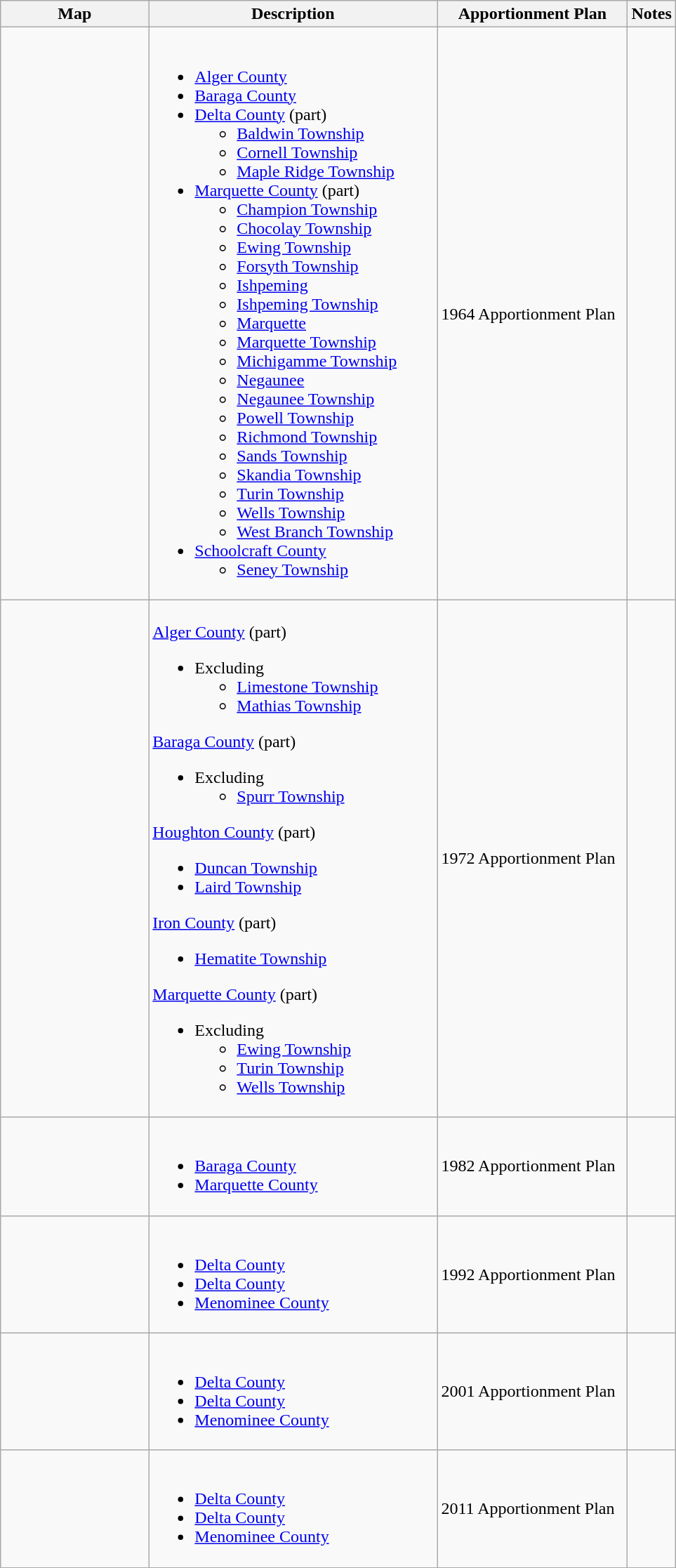<table class="wikitable sortable">
<tr>
<th style="width:100pt;">Map</th>
<th style="width:200pt;">Description</th>
<th style="width:130pt;">Apportionment Plan</th>
<th style="width:15pt;">Notes</th>
</tr>
<tr>
<td></td>
<td><br><ul><li><a href='#'>Alger County</a></li><li><a href='#'>Baraga County</a></li><li><a href='#'>Delta County</a> (part)<ul><li><a href='#'>Baldwin Township</a></li><li><a href='#'>Cornell Township</a></li><li><a href='#'>Maple Ridge Township</a></li></ul></li><li><a href='#'>Marquette County</a> (part)<ul><li><a href='#'>Champion Township</a></li><li><a href='#'>Chocolay Township</a></li><li><a href='#'>Ewing Township</a></li><li><a href='#'>Forsyth Township</a></li><li><a href='#'>Ishpeming</a></li><li><a href='#'>Ishpeming Township</a></li><li><a href='#'>Marquette</a></li><li><a href='#'>Marquette Township</a></li><li><a href='#'>Michigamme Township</a></li><li><a href='#'>Negaunee</a></li><li><a href='#'>Negaunee Township</a></li><li><a href='#'>Powell Township</a></li><li><a href='#'>Richmond Township</a></li><li><a href='#'>Sands Township</a></li><li><a href='#'>Skandia Township</a></li><li><a href='#'>Turin Township</a></li><li><a href='#'>Wells Township</a></li><li><a href='#'>West Branch Township</a></li></ul></li><li><a href='#'>Schoolcraft County</a><ul><li><a href='#'>Seney Township</a></li></ul></li></ul></td>
<td>1964 Apportionment Plan</td>
<td></td>
</tr>
<tr>
<td></td>
<td><br><a href='#'>Alger County</a> (part)<ul><li>Excluding<ul><li><a href='#'>Limestone Township</a></li><li><a href='#'>Mathias Township</a></li></ul></li></ul><a href='#'>Baraga County</a> (part)<ul><li>Excluding<ul><li><a href='#'>Spurr Township</a></li></ul></li></ul><a href='#'>Houghton County</a> (part)<ul><li><a href='#'>Duncan Township</a></li><li><a href='#'>Laird Township</a></li></ul><a href='#'>Iron County</a> (part)<ul><li><a href='#'>Hematite Township</a></li></ul><a href='#'>Marquette County</a> (part)<ul><li>Excluding<ul><li><a href='#'>Ewing Township</a></li><li><a href='#'>Turin Township</a></li><li><a href='#'>Wells Township</a></li></ul></li></ul></td>
<td>1972 Apportionment Plan</td>
<td></td>
</tr>
<tr>
<td></td>
<td><br><ul><li><a href='#'>Baraga County</a></li><li><a href='#'>Marquette County</a></li></ul></td>
<td>1982 Apportionment Plan</td>
<td></td>
</tr>
<tr>
<td></td>
<td><br><ul><li><a href='#'>Delta County</a></li><li><a href='#'>Delta County</a></li><li><a href='#'>Menominee County</a></li></ul></td>
<td>1992 Apportionment Plan</td>
<td></td>
</tr>
<tr>
<td></td>
<td><br><ul><li><a href='#'>Delta County</a></li><li><a href='#'>Delta County</a></li><li><a href='#'>Menominee County</a></li></ul></td>
<td>2001 Apportionment Plan</td>
<td></td>
</tr>
<tr>
<td></td>
<td><br><ul><li><a href='#'>Delta County</a></li><li><a href='#'>Delta County</a></li><li><a href='#'>Menominee County</a></li></ul></td>
<td>2011 Apportionment Plan</td>
<td></td>
</tr>
<tr>
</tr>
</table>
